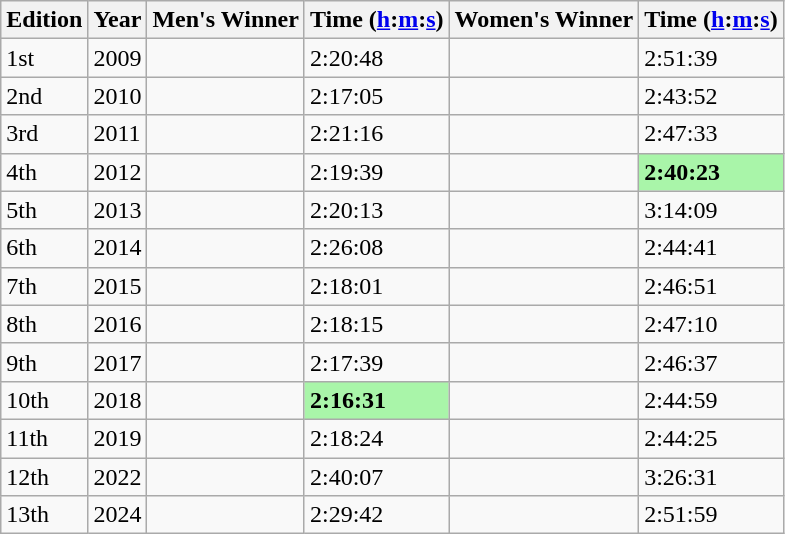<table class="wikitable sortable">
<tr>
<th>Edition</th>
<th>Year</th>
<th>Men's Winner</th>
<th>Time (<a href='#'>h</a>:<a href='#'>m</a>:<a href='#'>s</a>)</th>
<th>Women's Winner</th>
<th>Time (<a href='#'>h</a>:<a href='#'>m</a>:<a href='#'>s</a>)</th>
</tr>
<tr>
<td>1st</td>
<td>2009</td>
<td></td>
<td>2:20:48</td>
<td></td>
<td>2:51:39</td>
</tr>
<tr>
<td>2nd</td>
<td>2010</td>
<td></td>
<td>2:17:05</td>
<td></td>
<td>2:43:52</td>
</tr>
<tr>
<td>3rd</td>
<td>2011</td>
<td></td>
<td>2:21:16</td>
<td></td>
<td>2:47:33</td>
</tr>
<tr>
<td>4th</td>
<td>2012</td>
<td></td>
<td>2:19:39</td>
<td></td>
<td bgcolor=#A9F5A9><strong>2:40:23</strong></td>
</tr>
<tr>
<td>5th</td>
<td>2013</td>
<td></td>
<td>2:20:13</td>
<td></td>
<td>3:14:09</td>
</tr>
<tr>
<td>6th</td>
<td>2014</td>
<td></td>
<td>2:26:08</td>
<td></td>
<td>2:44:41</td>
</tr>
<tr>
<td>7th</td>
<td>2015</td>
<td></td>
<td>2:18:01</td>
<td></td>
<td>2:46:51</td>
</tr>
<tr>
<td>8th</td>
<td>2016</td>
<td></td>
<td>2:18:15</td>
<td></td>
<td>2:47:10</td>
</tr>
<tr>
<td>9th</td>
<td>2017</td>
<td></td>
<td>2:17:39</td>
<td></td>
<td>2:46:37</td>
</tr>
<tr>
<td>10th</td>
<td>2018</td>
<td></td>
<td bgcolor=#A9F5A9><strong>2:16:31</strong></td>
<td></td>
<td>2:44:59</td>
</tr>
<tr>
<td>11th</td>
<td>2019</td>
<td></td>
<td>2:18:24</td>
<td></td>
<td>2:44:25</td>
</tr>
<tr>
<td>12th</td>
<td>2022</td>
<td></td>
<td>2:40:07</td>
<td></td>
<td>3:26:31</td>
</tr>
<tr>
<td>13th</td>
<td>2024</td>
<td></td>
<td>2:29:42</td>
<td></td>
<td>2:51:59</td>
</tr>
</table>
